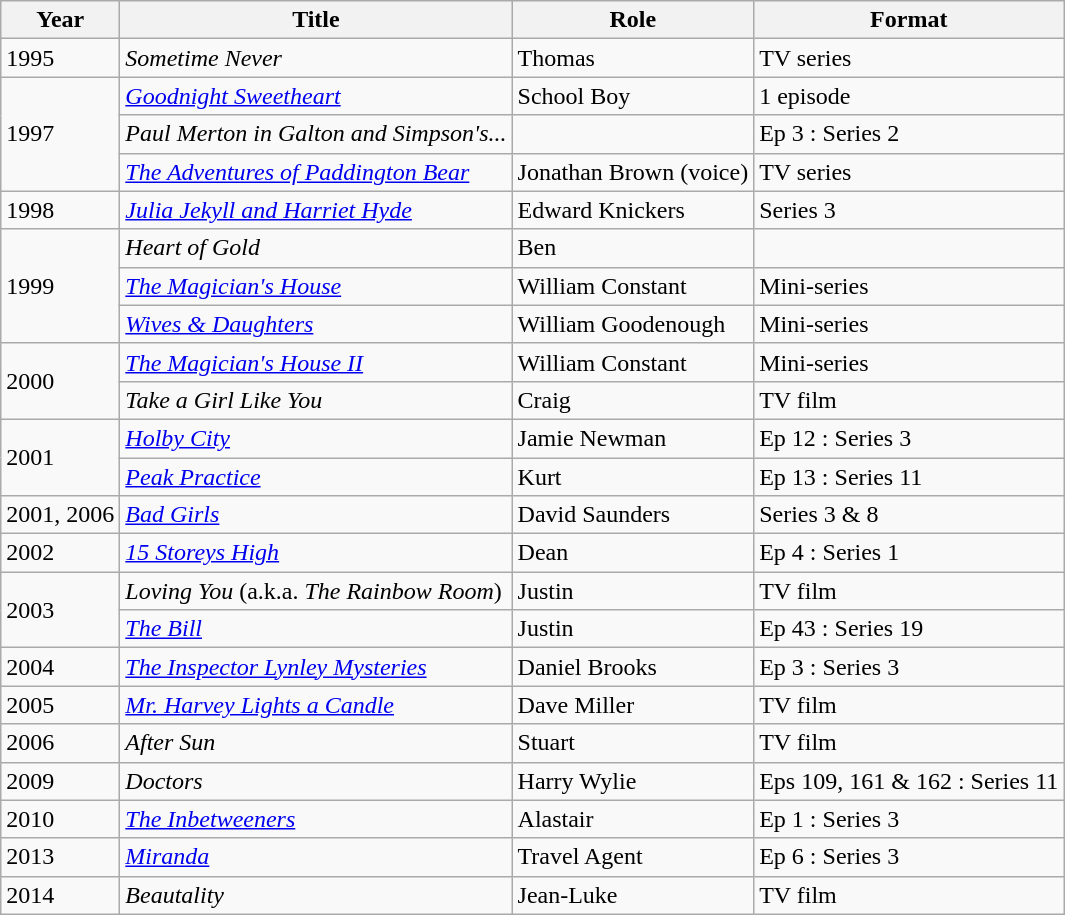<table class="wikitable">
<tr>
<th>Year</th>
<th>Title</th>
<th>Role</th>
<th>Format</th>
</tr>
<tr>
<td>1995</td>
<td><em>Sometime Never</em></td>
<td>Thomas</td>
<td>TV series</td>
</tr>
<tr>
<td rowspan="3">1997</td>
<td><em><a href='#'>Goodnight Sweetheart</a></em></td>
<td>School Boy</td>
<td>1 episode</td>
</tr>
<tr>
<td><em>Paul Merton in Galton and Simpson's...</em></td>
<td></td>
<td>Ep 3 : Series 2</td>
</tr>
<tr>
<td><em><a href='#'>The Adventures of Paddington Bear</a></em></td>
<td>Jonathan Brown (voice)</td>
<td>TV series</td>
</tr>
<tr>
<td>1998</td>
<td><em><a href='#'>Julia Jekyll and Harriet Hyde</a></em></td>
<td>Edward Knickers</td>
<td>Series 3</td>
</tr>
<tr>
<td rowspan="3">1999</td>
<td><em>Heart of Gold</em></td>
<td>Ben</td>
<td></td>
</tr>
<tr>
<td><em><a href='#'>The Magician's House</a></em></td>
<td>William Constant</td>
<td>Mini-series</td>
</tr>
<tr>
<td><em><a href='#'>Wives & Daughters</a></em></td>
<td>William Goodenough</td>
<td>Mini-series</td>
</tr>
<tr>
<td rowspan="2">2000</td>
<td><em><a href='#'>The Magician's House II</a></em></td>
<td>William Constant</td>
<td>Mini-series</td>
</tr>
<tr>
<td><em>Take a Girl Like You</em></td>
<td>Craig</td>
<td>TV film</td>
</tr>
<tr>
<td rowspan="2">2001</td>
<td><em><a href='#'>Holby City</a></em></td>
<td>Jamie Newman</td>
<td>Ep 12 : Series 3</td>
</tr>
<tr>
<td><em><a href='#'>Peak Practice</a></em></td>
<td>Kurt</td>
<td>Ep 13 : Series 11</td>
</tr>
<tr>
<td>2001, 2006</td>
<td><em><a href='#'>Bad Girls</a></em></td>
<td>David Saunders</td>
<td>Series 3 & 8</td>
</tr>
<tr>
<td>2002</td>
<td><em><a href='#'>15 Storeys High</a></em></td>
<td>Dean</td>
<td>Ep 4 : Series 1</td>
</tr>
<tr>
<td rowspan="2">2003</td>
<td><em>Loving You</em> (a.k.a. <em>The Rainbow Room</em>)</td>
<td>Justin</td>
<td>TV film</td>
</tr>
<tr>
<td><em><a href='#'>The Bill</a></em></td>
<td>Justin</td>
<td>Ep 43 : Series 19</td>
</tr>
<tr>
<td>2004</td>
<td><em><a href='#'>The Inspector Lynley Mysteries</a></em></td>
<td>Daniel Brooks</td>
<td>Ep 3 : Series 3</td>
</tr>
<tr>
<td>2005</td>
<td><em><a href='#'>Mr. Harvey Lights a Candle</a></em></td>
<td>Dave Miller</td>
<td>TV film</td>
</tr>
<tr>
<td>2006</td>
<td><em>After Sun</em></td>
<td>Stuart</td>
<td>TV film</td>
</tr>
<tr>
<td>2009</td>
<td><em>Doctors</em></td>
<td>Harry Wylie</td>
<td>Eps 109, 161 & 162 : Series 11</td>
</tr>
<tr>
<td>2010</td>
<td><em><a href='#'>The Inbetweeners</a></em></td>
<td>Alastair</td>
<td>Ep 1 : Series 3</td>
</tr>
<tr>
<td>2013</td>
<td><em><a href='#'>Miranda</a></em></td>
<td>Travel Agent</td>
<td>Ep 6 : Series 3</td>
</tr>
<tr>
<td>2014</td>
<td><em>Beautality</em></td>
<td>Jean-Luke</td>
<td>TV film</td>
</tr>
</table>
